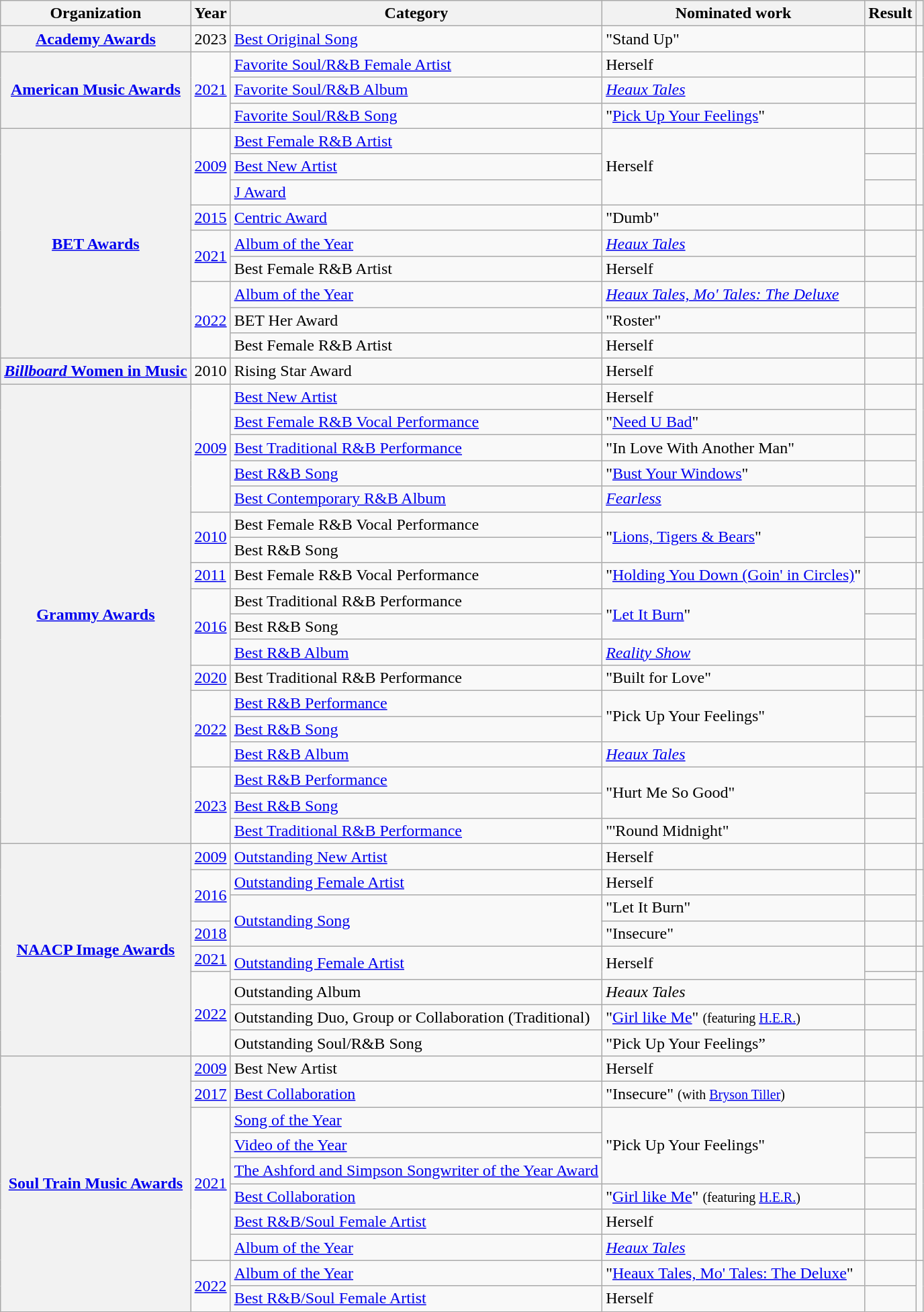<table class="wikitable sortable plainrowheaders">
<tr>
<th scope="col">Organization</th>
<th scope="col">Year</th>
<th scope="col">Category</th>
<th scope="col">Nominated work</th>
<th scope="col">Result</th>
<th scope="col" class="unsortable"></th>
</tr>
<tr>
<th scope="row"><a href='#'>Academy Awards</a></th>
<td>2023</td>
<td><a href='#'>Best Original Song</a></td>
<td>"Stand Up"</td>
<td></td>
<td style="text-align:center;"></td>
</tr>
<tr>
<th scope="row" rowspan="3"><a href='#'>American Music Awards</a></th>
<td rowspan="3"><a href='#'>2021</a></td>
<td><a href='#'>Favorite Soul/R&B Female Artist</a></td>
<td>Herself</td>
<td></td>
<td rowspan="3" align="center"></td>
</tr>
<tr>
<td><a href='#'>Favorite Soul/R&B Album</a></td>
<td><em><a href='#'>Heaux Tales</a></em></td>
<td></td>
</tr>
<tr>
<td><a href='#'>Favorite Soul/R&B Song</a></td>
<td>"<a href='#'>Pick Up Your Feelings</a>"</td>
<td></td>
</tr>
<tr>
<th scope="row" rowspan="9"><a href='#'>BET Awards</a></th>
<td rowspan="3"><a href='#'>2009</a></td>
<td><a href='#'>Best Female R&B Artist</a></td>
<td rowspan="3">Herself</td>
<td></td>
<td style="text-align:center;" rowspan="3"></td>
</tr>
<tr>
<td><a href='#'>Best New Artist</a></td>
<td></td>
</tr>
<tr>
<td><a href='#'>J Award</a></td>
<td></td>
</tr>
<tr>
<td><a href='#'>2015</a></td>
<td><a href='#'>Centric Award</a></td>
<td>"Dumb"</td>
<td></td>
<td style="text-align:center;"></td>
</tr>
<tr>
<td rowspan="2"><a href='#'>2021</a></td>
<td><a href='#'>Album of the Year</a></td>
<td><em><a href='#'>Heaux Tales</a></em></td>
<td></td>
<td rowspan="2" style="text-align:center;"></td>
</tr>
<tr>
<td>Best Female R&B Artist</td>
<td>Herself</td>
<td></td>
</tr>
<tr>
<td rowspan="3"><a href='#'>2022</a></td>
<td><a href='#'>Album of the Year</a></td>
<td><em><a href='#'>Heaux Tales, Mo' Tales: The Deluxe</a></em></td>
<td></td>
<td rowspan="3" style="text-align:center;"></td>
</tr>
<tr>
<td>BET Her Award</td>
<td>"Roster"</td>
<td></td>
</tr>
<tr>
<td>Best Female R&B Artist</td>
<td>Herself</td>
<td></td>
</tr>
<tr>
<th scope="row"><a href='#'><em>Billboard</em> Women in Music</a></th>
<td>2010</td>
<td>Rising Star Award</td>
<td>Herself</td>
<td></td>
<td style="text-align:center;"></td>
</tr>
<tr>
<th scope="row" rowspan="18"><a href='#'>Grammy Awards</a></th>
<td rowspan="5"><a href='#'>2009</a></td>
<td><a href='#'>Best New Artist</a></td>
<td>Herself</td>
<td></td>
<td style="text-align:center;" rowspan="5"></td>
</tr>
<tr>
<td><a href='#'>Best Female R&B Vocal Performance</a></td>
<td>"<a href='#'>Need U Bad</a>"</td>
<td></td>
</tr>
<tr>
<td><a href='#'>Best Traditional R&B Performance</a></td>
<td>"In Love With Another Man"</td>
<td></td>
</tr>
<tr>
<td><a href='#'>Best R&B Song</a></td>
<td>"<a href='#'>Bust Your Windows</a>"</td>
<td></td>
</tr>
<tr>
<td><a href='#'>Best Contemporary R&B Album</a></td>
<td><em><a href='#'>Fearless</a></em></td>
<td></td>
</tr>
<tr>
<td rowspan="2"><a href='#'>2010</a></td>
<td>Best Female R&B Vocal Performance</td>
<td rowspan="2">"<a href='#'>Lions, Tigers & Bears</a>"</td>
<td></td>
<td style="text-align:center;" rowspan="2"></td>
</tr>
<tr>
<td>Best R&B Song</td>
<td></td>
</tr>
<tr>
<td><a href='#'>2011</a></td>
<td>Best Female R&B Vocal Performance</td>
<td>"<a href='#'>Holding You Down (Goin' in Circles)</a>"</td>
<td></td>
<td style="text-align:center;"></td>
</tr>
<tr>
<td rowspan="3"><a href='#'>2016</a></td>
<td>Best Traditional R&B Performance</td>
<td rowspan="2">"<a href='#'>Let It Burn</a>"</td>
<td></td>
<td style="text-align:center;" rowspan="3"></td>
</tr>
<tr>
<td>Best R&B Song</td>
<td></td>
</tr>
<tr>
<td><a href='#'>Best R&B Album</a></td>
<td><em><a href='#'>Reality Show</a></em></td>
<td></td>
</tr>
<tr>
<td><a href='#'>2020</a></td>
<td>Best Traditional R&B Performance</td>
<td>"Built for Love"</td>
<td></td>
<td style="text-align:center;"></td>
</tr>
<tr>
<td rowspan="3"><a href='#'>2022</a></td>
<td><a href='#'>Best R&B Performance</a></td>
<td rowspan="2">"Pick Up Your Feelings"</td>
<td></td>
<td style="text-align:center;" rowspan="3"></td>
</tr>
<tr>
<td><a href='#'>Best R&B Song</a></td>
<td></td>
</tr>
<tr>
<td><a href='#'>Best R&B Album</a></td>
<td><em><a href='#'>Heaux Tales</a></em></td>
<td></td>
</tr>
<tr>
<td rowspan="3"><a href='#'>2023</a></td>
<td><a href='#'>Best R&B Performance</a></td>
<td rowspan="2">"Hurt Me So Good"</td>
<td></td>
<td style="text-align:center;" rowspan="3"></td>
</tr>
<tr>
<td><a href='#'>Best R&B Song</a></td>
<td></td>
</tr>
<tr>
<td><a href='#'>Best Traditional R&B Performance</a></td>
<td>"'Round Midnight" </td>
<td></td>
</tr>
<tr>
<th scope="row" rowspan="9"><a href='#'>NAACP Image Awards</a></th>
<td><a href='#'>2009</a></td>
<td><a href='#'>Outstanding New Artist</a></td>
<td>Herself</td>
<td></td>
<td style="text-align:center;"></td>
</tr>
<tr>
<td rowspan="2"><a href='#'>2016</a></td>
<td><a href='#'>Outstanding Female Artist</a></td>
<td>Herself</td>
<td></td>
<td style="text-align:center;" rowspan="2"></td>
</tr>
<tr>
<td rowspan="2"><a href='#'>Outstanding Song</a></td>
<td>"Let It Burn"</td>
<td></td>
</tr>
<tr>
<td><a href='#'>2018</a></td>
<td>"Insecure"</td>
<td></td>
<td style="text-align:center;"></td>
</tr>
<tr>
<td><a href='#'>2021</a></td>
<td rowspan="2"><a href='#'>Outstanding Female Artist</a></td>
<td rowspan="2">Herself</td>
<td></td>
<td style="text-align:center;"></td>
</tr>
<tr>
<td rowspan="4"><a href='#'>2022</a></td>
<td></td>
<td rowspan="4" style="text-align:center;"></td>
</tr>
<tr>
<td>Outstanding Album</td>
<td><em>Heaux Tales</em></td>
<td></td>
</tr>
<tr>
<td>Outstanding Duo, Group or Collaboration (Traditional)</td>
<td>"<a href='#'>Girl like Me</a>" <small>(featuring <a href='#'>H.E.R.</a>)</small></td>
<td></td>
</tr>
<tr>
<td>Outstanding Soul/R&B Song</td>
<td>"Pick Up Your Feelings”</td>
<td></td>
</tr>
<tr>
<th scope="row" rowspan="10"><a href='#'>Soul Train Music Awards</a></th>
<td><a href='#'>2009</a></td>
<td>Best New Artist</td>
<td>Herself</td>
<td></td>
<td style="text-align:center;"></td>
</tr>
<tr>
<td><a href='#'>2017</a></td>
<td><a href='#'>Best Collaboration</a></td>
<td>"Insecure" <small>(with <a href='#'>Bryson Tiller</a>)</small></td>
<td></td>
<td style="text-align:center;"></td>
</tr>
<tr>
<td rowspan="6"><a href='#'>2021</a></td>
<td><a href='#'>Song of the Year</a></td>
<td rowspan="3">"Pick Up Your Feelings"</td>
<td></td>
<td rowspan="6"></td>
</tr>
<tr>
<td><a href='#'>Video of the Year</a></td>
<td></td>
</tr>
<tr>
<td><a href='#'>The Ashford and Simpson Songwriter of the Year Award</a></td>
<td></td>
</tr>
<tr>
<td><a href='#'>Best Collaboration</a></td>
<td>"<a href='#'>Girl like Me</a>" <small>(featuring <a href='#'>H.E.R.</a>)</small></td>
<td></td>
</tr>
<tr>
<td><a href='#'>Best R&B/Soul Female Artist</a></td>
<td>Herself</td>
<td></td>
</tr>
<tr>
<td><a href='#'>Album of the Year</a></td>
<td><em><a href='#'>Heaux Tales</a></em></td>
<td></td>
</tr>
<tr>
<td rowspan="2"><a href='#'>2022</a></td>
<td><a href='#'>Album of the Year</a></td>
<td>"<a href='#'>Heaux Tales, Mo' Tales: The Deluxe</a>"</td>
<td></td>
<td rowspan="2"></td>
</tr>
<tr>
<td><a href='#'>Best R&B/Soul Female Artist</a></td>
<td>Herself</td>
<td></td>
</tr>
</table>
